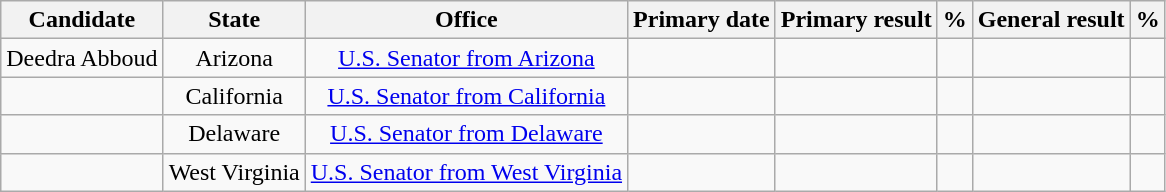<table class="wikitable mw-collapsible">
<tr>
<th bgcolor=teal><span>Candidate</span></th>
<th bgcolor=teal><span>State</span></th>
<th bgcolor=teal><span>Office</span></th>
<th bgcolor=teal><span>Primary date</span></th>
<th bgcolor=teal data-sort-type="date"><span>Primary result</span></th>
<th bgcolor=teal><span><abbr>%</abbr></span></th>
<th bgcolor=teal><span>General result</span></th>
<th bgcolor=teal><span><abbr>%</abbr></span></th>
</tr>
<tr style="text-align:center;">
<td>Deedra Abboud</td>
<td> Arizona</td>
<td><a href='#'>U.S. Senator from Arizona</a></td>
<td><a href='#'></a></td>
<td></td>
<td></td>
<td></td>
<td></td>
</tr>
<tr style="text-align:center;">
<td></td>
<td> California</td>
<td><a href='#'>U.S. Senator from California</a></td>
<td><a href='#'></a></td>
<td></td>
<td></td>
<td></td>
<td></td>
</tr>
<tr style="text-align:center;">
<td></td>
<td> Delaware</td>
<td><a href='#'>U.S. Senator from Delaware</a></td>
<td><a href='#'></a></td>
<td></td>
<td></td>
<td></td>
<td></td>
</tr>
<tr style="text-align:center;">
<td></td>
<td> West Virginia</td>
<td><a href='#'>U.S. Senator from West Virginia</a></td>
<td><a href='#'></a></td>
<td></td>
<td></td>
<td></td>
<td></td>
</tr>
</table>
